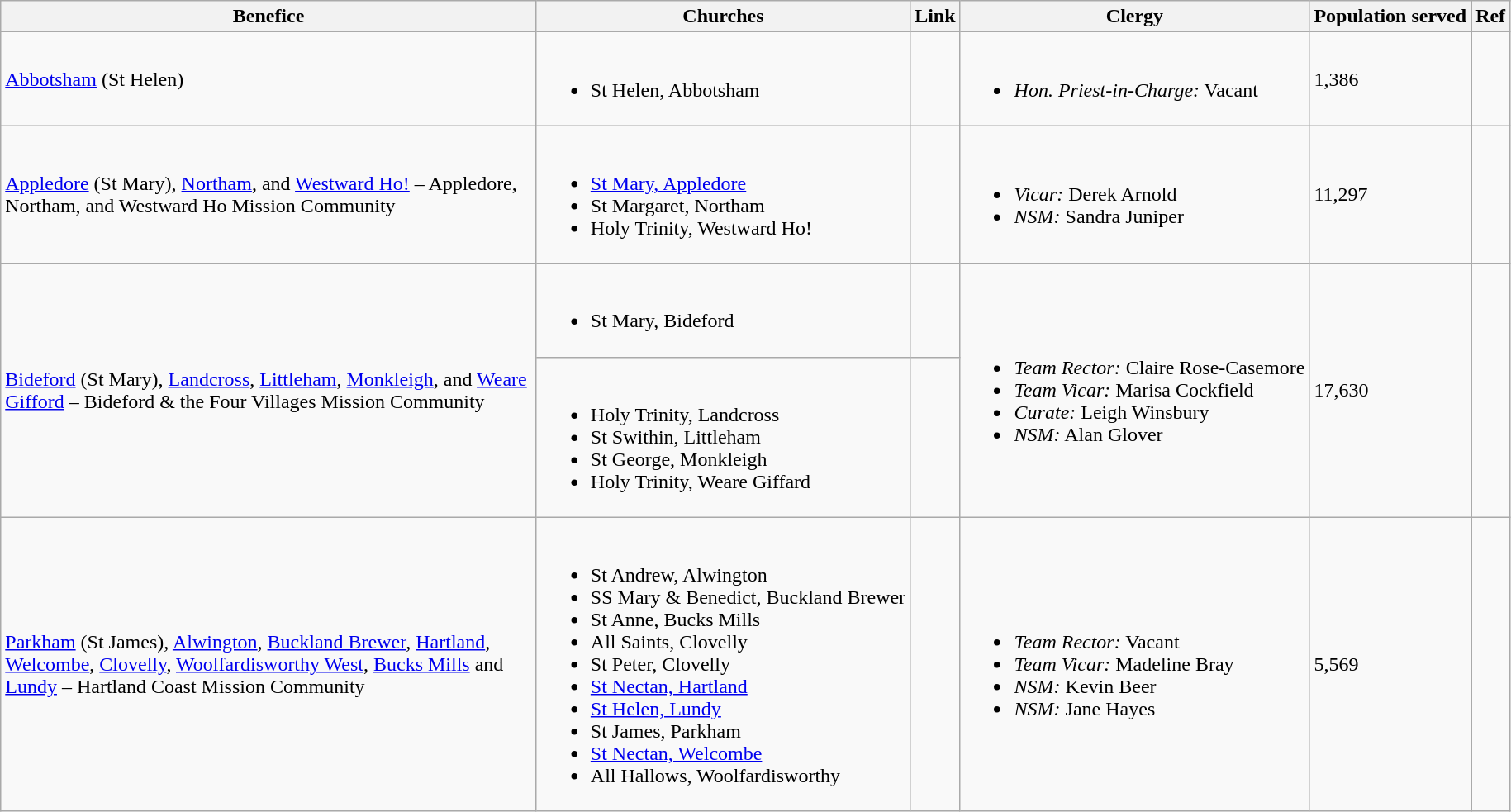<table class="wikitable">
<tr>
<th width="425">Benefice</th>
<th>Churches</th>
<th>Link</th>
<th>Clergy</th>
<th>Population served</th>
<th>Ref</th>
</tr>
<tr>
<td><a href='#'>Abbotsham</a> (St Helen)</td>
<td><br><ul><li>St Helen, Abbotsham</li></ul></td>
<td></td>
<td><br><ul><li><em>Hon. Priest-in-Charge:</em> Vacant</li></ul></td>
<td>1,386</td>
<td></td>
</tr>
<tr>
<td><a href='#'>Appledore</a> (St Mary), <a href='#'>Northam</a>, and <a href='#'>Westward Ho!</a> – Appledore, Northam, and Westward Ho Mission Community</td>
<td><br><ul><li><a href='#'>St Mary, Appledore</a> </li><li>St Margaret, Northam</li><li>Holy Trinity, Westward Ho!</li></ul></td>
<td></td>
<td><br><ul><li><em>Vicar:</em> Derek Arnold</li><li><em>NSM:</em> Sandra Juniper</li></ul></td>
<td>11,297</td>
<td></td>
</tr>
<tr>
<td rowspan="2"><a href='#'>Bideford</a> (St Mary), <a href='#'>Landcross</a>, <a href='#'>Littleham</a>, <a href='#'>Monkleigh</a>, and <a href='#'>Weare Gifford</a> – Bideford & the Four Villages Mission Community</td>
<td><br><ul><li>St Mary, Bideford</li></ul></td>
<td></td>
<td rowspan="2"><br><ul><li><em>Team Rector:</em> Claire Rose-Casemore</li><li><em>Team Vicar:</em> Marisa Cockfield</li><li><em>Curate:</em> Leigh Winsbury</li><li><em>NSM:</em> Alan Glover</li></ul></td>
<td rowspan="2">17,630</td>
<td rowspan="2"></td>
</tr>
<tr>
<td><br><ul><li>Holy Trinity, Landcross</li><li>St Swithin, Littleham</li><li>St George, Monkleigh</li><li>Holy Trinity, Weare Giffard</li></ul></td>
<td></td>
</tr>
<tr>
<td><a href='#'>Parkham</a> (St James), <a href='#'>Alwington</a>, <a href='#'>Buckland Brewer</a>, <a href='#'>Hartland</a>, <a href='#'>Welcombe</a>, <a href='#'>Clovelly</a>, <a href='#'>Woolfardisworthy West</a>, <a href='#'>Bucks Mills</a> and <a href='#'>Lundy</a> – Hartland Coast Mission Community</td>
<td><br><ul><li>St Andrew, Alwington</li><li>SS Mary & Benedict, Buckland Brewer</li><li>St Anne, Bucks Mills</li><li>All Saints, Clovelly</li><li>St Peter, Clovelly</li><li><a href='#'>St Nectan, Hartland</a></li><li><a href='#'>St Helen, Lundy</a> </li><li>St James, Parkham</li><li><a href='#'>St Nectan, Welcombe</a></li><li>All Hallows, Woolfardisworthy</li></ul></td>
<td></td>
<td><br><ul><li><em>Team Rector:</em> Vacant</li><li><em>Team Vicar:</em> Madeline Bray</li><li><em>NSM:</em> Kevin Beer</li><li><em>NSM:</em> Jane Hayes</li></ul></td>
<td>5,569</td>
<td></td>
</tr>
</table>
